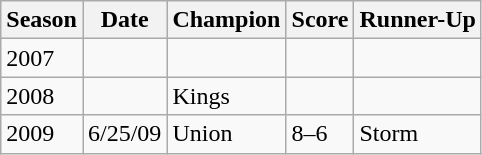<table class="wikitable">
<tr>
<th>Season</th>
<th>Date</th>
<th>Champion</th>
<th>Score</th>
<th>Runner-Up</th>
</tr>
<tr>
<td>2007</td>
<td></td>
<td></td>
<td></td>
<td></td>
</tr>
<tr>
<td>2008</td>
<td></td>
<td>Kings</td>
<td></td>
<td></td>
</tr>
<tr>
<td>2009</td>
<td>6/25/09</td>
<td>Union</td>
<td>8–6</td>
<td>Storm</td>
</tr>
</table>
